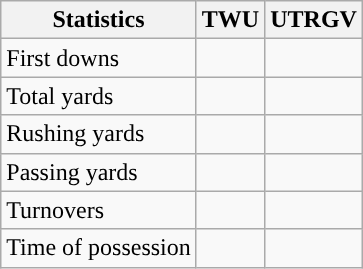<table class="wikitable" style="float:left">
<tr>
<th>Statistics</th>
<th>TWU</th>
<th>UTRGV</th>
</tr>
<tr>
<td>First downs</td>
<td></td>
<td></td>
</tr>
<tr>
<td>Total yards</td>
<td></td>
<td></td>
</tr>
<tr>
<td>Rushing yards</td>
<td></td>
<td></td>
</tr>
<tr>
<td>Passing yards</td>
<td></td>
<td></td>
</tr>
<tr>
<td>Turnovers</td>
<td></td>
<td></td>
</tr>
<tr>
<td>Time of possession</td>
<td></td>
<td></td>
</tr>
</table>
